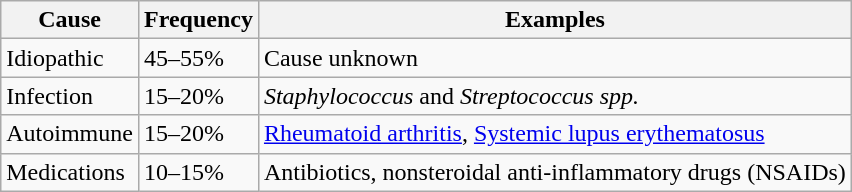<table class="wikitable mw-collapsible">
<tr>
<th>Cause</th>
<th>Frequency</th>
<th>Examples</th>
</tr>
<tr>
<td>Idiopathic</td>
<td>45–55%</td>
<td>Cause unknown</td>
</tr>
<tr>
<td>Infection</td>
<td>15–20%</td>
<td><em>Staphylococcus</em> and <em>Streptococcus spp.</em></td>
</tr>
<tr>
<td>Autoimmune</td>
<td>15–20%</td>
<td><a href='#'>Rheumatoid arthritis</a>, <a href='#'>Systemic lupus erythematosus</a></td>
</tr>
<tr>
<td>Medications</td>
<td>10–15%</td>
<td>Antibiotics, nonsteroidal anti-inflammatory drugs (NSAIDs)</td>
</tr>
</table>
